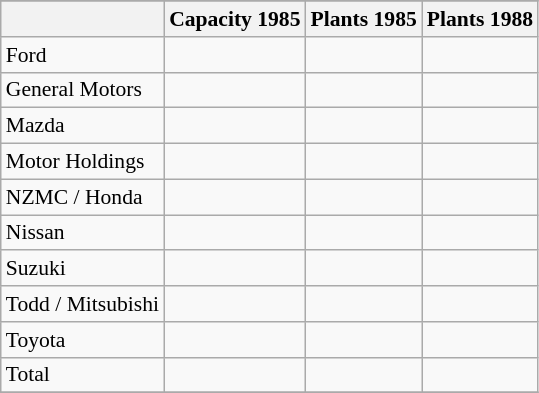<table class="wikitable" style="font-size:90%;">
<tr>
</tr>
<tr>
<th></th>
<th>Capacity 1985</th>
<th>Plants 1985</th>
<th>Plants 1988</th>
</tr>
<tr>
<td>Ford</td>
<td></td>
<td></td>
<td></td>
</tr>
<tr>
<td>General Motors</td>
<td></td>
<td></td>
<td></td>
</tr>
<tr>
<td>Mazda</td>
<td></td>
<td></td>
<td></td>
</tr>
<tr>
<td>Motor Holdings</td>
<td></td>
<td></td>
<td></td>
</tr>
<tr>
<td>NZMC / Honda</td>
<td></td>
<td></td>
<td></td>
</tr>
<tr>
<td>Nissan</td>
<td></td>
<td></td>
<td></td>
</tr>
<tr>
<td>Suzuki</td>
<td></td>
<td></td>
<td></td>
</tr>
<tr>
<td>Todd / Mitsubishi</td>
<td></td>
<td></td>
<td></td>
</tr>
<tr>
<td>Toyota</td>
<td></td>
<td></td>
<td></td>
</tr>
<tr>
<td>Total</td>
<td></td>
<td></td>
<td></td>
</tr>
<tr>
</tr>
</table>
